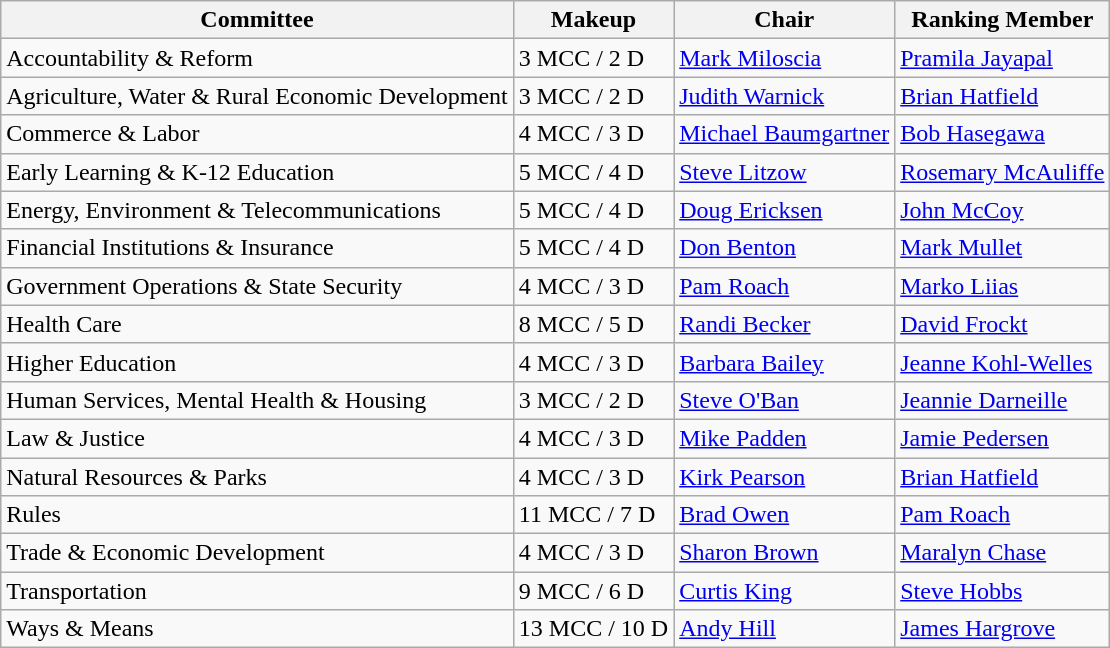<table class="wikitable sortable">
<tr>
<th>Committee</th>
<th>Makeup</th>
<th>Chair</th>
<th>Ranking Member</th>
</tr>
<tr>
<td>Accountability & Reform</td>
<td>3 MCC / 2 D</td>
<td><a href='#'>Mark Miloscia</a></td>
<td><a href='#'>Pramila Jayapal</a></td>
</tr>
<tr>
<td>Agriculture, Water & Rural Economic Development</td>
<td>3 MCC / 2 D</td>
<td><a href='#'>Judith Warnick</a></td>
<td><a href='#'>Brian Hatfield</a></td>
</tr>
<tr>
<td>Commerce & Labor</td>
<td>4 MCC / 3 D</td>
<td><a href='#'>Michael Baumgartner</a></td>
<td><a href='#'>Bob Hasegawa</a></td>
</tr>
<tr>
<td>Early Learning & K-12 Education</td>
<td>5 MCC / 4 D</td>
<td><a href='#'>Steve Litzow</a></td>
<td><a href='#'>Rosemary McAuliffe</a></td>
</tr>
<tr>
<td>Energy, Environment & Telecommunications</td>
<td>5 MCC / 4 D</td>
<td><a href='#'>Doug Ericksen</a></td>
<td><a href='#'>John McCoy</a></td>
</tr>
<tr>
<td>Financial Institutions & Insurance</td>
<td>5 MCC / 4 D</td>
<td><a href='#'>Don Benton</a></td>
<td><a href='#'>Mark Mullet</a></td>
</tr>
<tr>
<td>Government Operations & State Security</td>
<td>4 MCC / 3 D</td>
<td><a href='#'>Pam Roach</a></td>
<td><a href='#'>Marko Liias</a></td>
</tr>
<tr>
<td>Health Care</td>
<td>8 MCC / 5 D</td>
<td><a href='#'>Randi Becker</a></td>
<td><a href='#'>David Frockt</a></td>
</tr>
<tr>
<td>Higher Education</td>
<td>4 MCC / 3 D</td>
<td><a href='#'>Barbara Bailey</a></td>
<td><a href='#'>Jeanne Kohl-Welles</a></td>
</tr>
<tr>
<td>Human Services, Mental Health & Housing</td>
<td>3 MCC / 2 D</td>
<td><a href='#'>Steve O'Ban</a></td>
<td><a href='#'>Jeannie Darneille</a></td>
</tr>
<tr>
<td>Law & Justice</td>
<td>4 MCC / 3 D</td>
<td><a href='#'>Mike Padden</a></td>
<td><a href='#'>Jamie Pedersen</a></td>
</tr>
<tr>
<td>Natural Resources & Parks</td>
<td>4 MCC / 3 D</td>
<td><a href='#'>Kirk Pearson</a></td>
<td><a href='#'>Brian Hatfield</a></td>
</tr>
<tr>
<td>Rules</td>
<td>11 MCC / 7 D</td>
<td><a href='#'>Brad Owen</a></td>
<td><a href='#'>Pam Roach</a></td>
</tr>
<tr>
<td>Trade & Economic Development</td>
<td>4 MCC / 3 D</td>
<td><a href='#'>Sharon Brown</a></td>
<td><a href='#'>Maralyn Chase</a></td>
</tr>
<tr>
<td>Transportation</td>
<td>9 MCC / 6 D</td>
<td><a href='#'>Curtis King</a></td>
<td><a href='#'>Steve Hobbs</a></td>
</tr>
<tr>
<td>Ways & Means</td>
<td>13 MCC / 10 D</td>
<td><a href='#'>Andy Hill</a></td>
<td><a href='#'>James Hargrove</a></td>
</tr>
</table>
